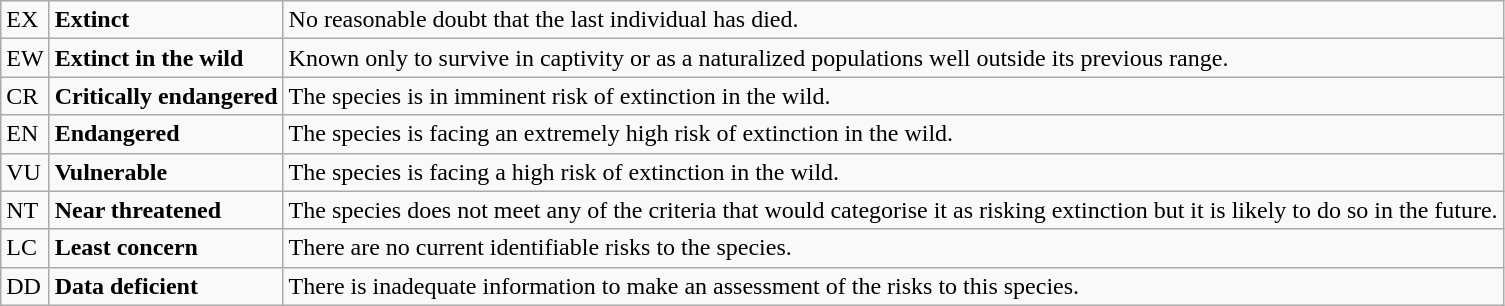<table class="wikitable" style="text-align:left">
<tr>
<td>EX</td>
<td><strong>Extinct</strong></td>
<td>No reasonable doubt that the last individual has died.</td>
</tr>
<tr>
<td>EW</td>
<td><strong>Extinct in the wild</strong></td>
<td>Known only to survive in captivity or as a naturalized populations well outside its previous range.</td>
</tr>
<tr>
<td>CR</td>
<td><strong>Critically endangered</strong></td>
<td>The species is in imminent risk of extinction in the wild.</td>
</tr>
<tr>
<td>EN</td>
<td><strong>Endangered</strong></td>
<td>The species is facing an extremely high risk of extinction in the wild.</td>
</tr>
<tr>
<td>VU</td>
<td><strong>Vulnerable</strong></td>
<td>The species is facing a high risk of extinction in the wild.</td>
</tr>
<tr>
<td>NT</td>
<td><strong>Near threatened</strong></td>
<td>The species does not meet any of the criteria that would categorise it as risking extinction but it is likely to do so in the future.</td>
</tr>
<tr>
<td>LC</td>
<td><strong>Least concern</strong></td>
<td>There are no current identifiable risks to the species.</td>
</tr>
<tr>
<td>DD</td>
<td><strong>Data deficient</strong></td>
<td>There is inadequate information to make an assessment of the risks to this species.</td>
</tr>
</table>
